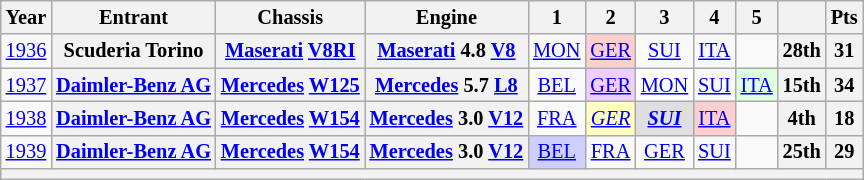<table class="wikitable" style="text-align:center; font-size:85%">
<tr>
<th>Year</th>
<th>Entrant</th>
<th>Chassis</th>
<th>Engine</th>
<th>1</th>
<th>2</th>
<th>3</th>
<th>4</th>
<th>5</th>
<th></th>
<th>Pts</th>
</tr>
<tr>
<td><a href='#'>1936</a></td>
<th nowrap>Scuderia Torino</th>
<th nowrap><a href='#'>Maserati</a> <a href='#'>V8RI</a></th>
<th nowrap><a href='#'>Maserati</a> 4.8 <a href='#'>V8</a></th>
<td><a href='#'>MON</a></td>
<td style="background:#ffcfcf;"><a href='#'>GER</a><br></td>
<td><a href='#'>SUI</a></td>
<td><a href='#'>ITA</a></td>
<td></td>
<th>28th</th>
<th>31</th>
</tr>
<tr>
<td><a href='#'>1937</a></td>
<th nowrap><a href='#'>Daimler-Benz AG</a></th>
<th nowrap><a href='#'>Mercedes</a> <a href='#'>W125</a></th>
<th nowrap><a href='#'>Mercedes</a> 5.7 <a href='#'>L8</a></th>
<td><a href='#'>BEL</a></td>
<td style="background:#EFCFFF;"><a href='#'>GER</a><br></td>
<td style="background:#FFFFFF;"><a href='#'>MON</a><br></td>
<td><a href='#'>SUI</a></td>
<td style="background:#DFFFDF;"><a href='#'>ITA</a><br></td>
<th>15th</th>
<th>34</th>
</tr>
<tr>
<td><a href='#'>1938</a></td>
<th nowrap><a href='#'>Daimler-Benz AG</a></th>
<th nowrap><a href='#'>Mercedes</a> <a href='#'>W154</a></th>
<th nowrap><a href='#'>Mercedes</a> 3.0 <a href='#'>V12</a></th>
<td><a href='#'>FRA</a></td>
<td style="background:#FFFFBF;"><em><a href='#'>GER</a></em><br></td>
<td style="background:#dfdfdf;"><strong><em><a href='#'>SUI</a></em></strong><br></td>
<td style="background:#ffcfcf;"><a href='#'>ITA</a><br></td>
<td></td>
<th>4th</th>
<th>18</th>
</tr>
<tr>
<td><a href='#'>1939</a></td>
<th nowrap><a href='#'>Daimler-Benz AG</a></th>
<th nowrap><a href='#'>Mercedes</a> <a href='#'>W154</a></th>
<th nowrap><a href='#'>Mercedes</a> 3.0 <a href='#'>V12</a></th>
<td style="background:#cfcfff;"><a href='#'>BEL</a><br></td>
<td><a href='#'>FRA</a></td>
<td><a href='#'>GER</a></td>
<td><a href='#'>SUI</a></td>
<td></td>
<th>25th</th>
<th>29</th>
</tr>
<tr>
<th colspan=13></th>
</tr>
</table>
